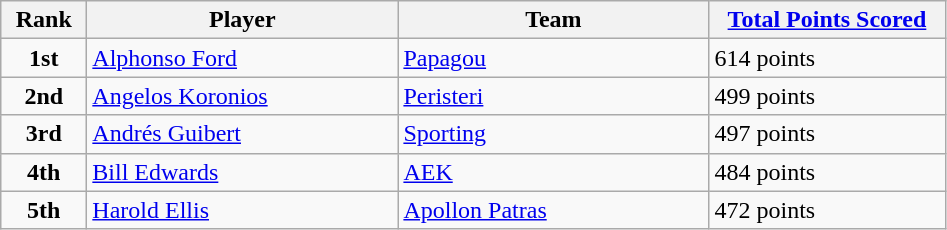<table class="wikitable sortable">
<tr>
<th style="width:50px;">Rank</th>
<th style="width:200px;">Player</th>
<th style="width:200px;">Team</th>
<th style="width:150px;"><a href='#'>Total Points Scored</a></th>
</tr>
<tr>
<td style="text-align:center;"><strong>1st</strong></td>
<td> <a href='#'>Alphonso Ford</a></td>
<td><a href='#'>Papagou</a></td>
<td>614 points</td>
</tr>
<tr>
<td style="text-align:center;"><strong>2nd</strong></td>
<td> <a href='#'>Angelos Koronios</a></td>
<td><a href='#'>Peristeri</a></td>
<td>499 points</td>
</tr>
<tr>
<td style="text-align:center;"><strong>3rd</strong></td>
<td> <a href='#'>Andrés Guibert</a></td>
<td><a href='#'>Sporting</a></td>
<td>497 points</td>
</tr>
<tr>
<td style="text-align:center;"><strong>4th</strong></td>
<td> <a href='#'>Bill Edwards</a></td>
<td><a href='#'>AEK</a></td>
<td>484 points</td>
</tr>
<tr>
<td style="text-align:center;"><strong>5th</strong></td>
<td> <a href='#'>Harold Ellis</a></td>
<td><a href='#'>Apollon Patras</a></td>
<td>472 points</td>
</tr>
</table>
